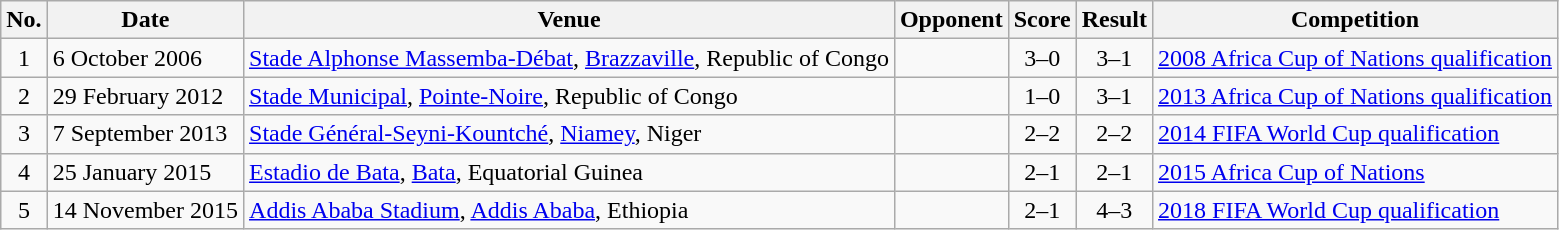<table class="wikitable sortable">
<tr>
<th scope="col">No.</th>
<th scope="col">Date</th>
<th scope="col">Venue</th>
<th scope="col">Opponent</th>
<th scope="col">Score</th>
<th scope="col">Result</th>
<th scope="col">Competition</th>
</tr>
<tr>
<td align="center">1</td>
<td>6 October 2006</td>
<td><a href='#'>Stade Alphonse Massemba-Débat</a>, <a href='#'>Brazzaville</a>, Republic of Congo</td>
<td></td>
<td align="center">3–0</td>
<td align="center">3–1</td>
<td><a href='#'>2008 Africa Cup of Nations qualification</a></td>
</tr>
<tr>
<td align="center">2</td>
<td>29 February 2012</td>
<td><a href='#'>Stade Municipal</a>, <a href='#'>Pointe-Noire</a>, Republic of Congo</td>
<td></td>
<td align="center">1–0</td>
<td align="center">3–1</td>
<td><a href='#'>2013 Africa Cup of Nations qualification</a></td>
</tr>
<tr>
<td align="center">3</td>
<td>7 September 2013</td>
<td><a href='#'>Stade Général-Seyni-Kountché</a>, <a href='#'>Niamey</a>, Niger</td>
<td></td>
<td align="center">2–2</td>
<td align="center">2–2</td>
<td><a href='#'>2014 FIFA World Cup qualification</a></td>
</tr>
<tr>
<td align="center">4</td>
<td>25 January 2015</td>
<td><a href='#'>Estadio de Bata</a>, <a href='#'>Bata</a>, Equatorial Guinea</td>
<td></td>
<td align="center">2–1</td>
<td align="center">2–1</td>
<td><a href='#'>2015 Africa Cup of Nations</a></td>
</tr>
<tr>
<td align="center">5</td>
<td>14 November 2015</td>
<td><a href='#'>Addis Ababa Stadium</a>, <a href='#'>Addis Ababa</a>, Ethiopia</td>
<td></td>
<td align="center">2–1</td>
<td align="center">4–3</td>
<td><a href='#'>2018 FIFA World Cup qualification</a></td>
</tr>
</table>
